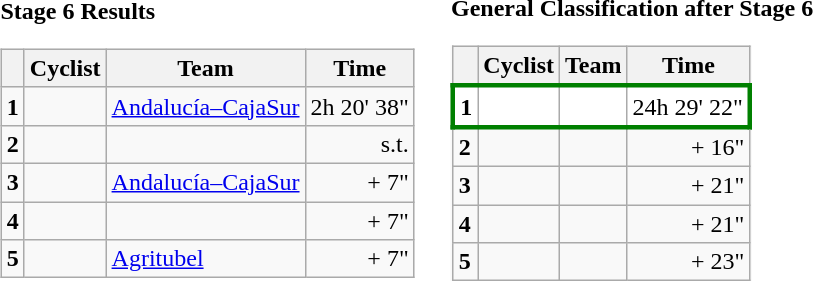<table>
<tr>
<td><strong>Stage 6 Results</strong><br><table class="wikitable">
<tr>
<th></th>
<th>Cyclist</th>
<th>Team</th>
<th>Time</th>
</tr>
<tr>
<td><strong>1</strong></td>
<td></td>
<td><a href='#'>Andalucía–CajaSur</a></td>
<td align="right">2h 20' 38"</td>
</tr>
<tr>
<td><strong>2</strong></td>
<td></td>
<td></td>
<td align="right">s.t.</td>
</tr>
<tr>
<td><strong>3</strong></td>
<td></td>
<td><a href='#'>Andalucía–CajaSur</a></td>
<td align="right">+ 7"</td>
</tr>
<tr>
<td><strong>4</strong></td>
<td></td>
<td></td>
<td align="right">+ 7"</td>
</tr>
<tr>
<td><strong>5</strong></td>
<td></td>
<td><a href='#'>Agritubel</a></td>
<td align="right">+ 7"</td>
</tr>
</table>
</td>
<td></td>
<td><strong>General Classification after Stage 6</strong><br><table class="wikitable">
<tr>
<th></th>
<th>Cyclist</th>
<th>Team</th>
<th>Time</th>
</tr>
<tr style="border:3px solid green; background:white">
<td><strong>1</strong></td>
<td></td>
<td></td>
<td align="right">24h 29' 22"</td>
</tr>
<tr>
<td><strong>2</strong></td>
<td></td>
<td></td>
<td align="right">+ 16"</td>
</tr>
<tr>
<td><strong>3</strong></td>
<td></td>
<td></td>
<td align="right">+ 21"</td>
</tr>
<tr>
<td><strong>4</strong></td>
<td></td>
<td></td>
<td align="right">+ 21"</td>
</tr>
<tr>
<td><strong>5</strong></td>
<td></td>
<td></td>
<td align="right">+ 23"</td>
</tr>
</table>
</td>
</tr>
</table>
